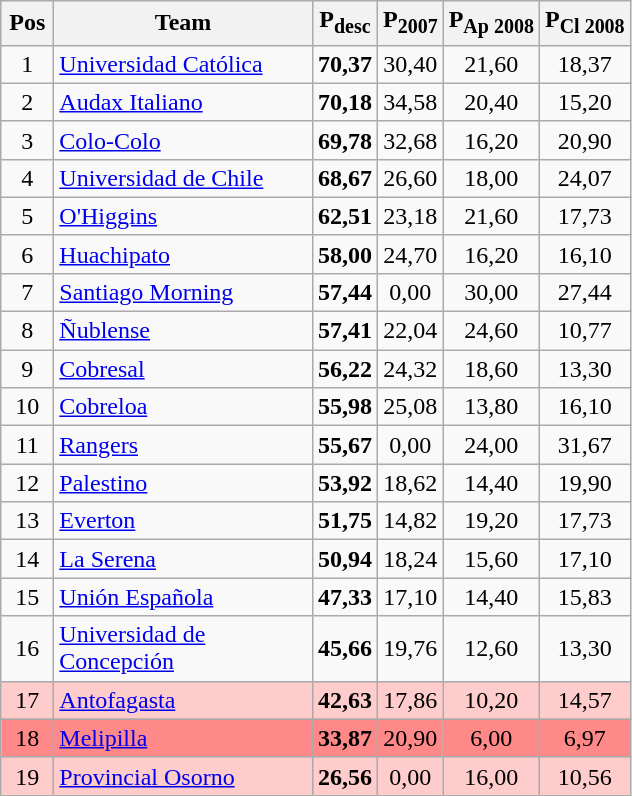<table class="wikitable" style="text-align: center;">
<tr>
<th width=28>Pos</th>
<th width=165>Team</th>
<th>P<sub>desc</sub></th>
<th>P<sub>2007</sub></th>
<th>P<sub>Ap 2008</sub></th>
<th>P<sub>Cl 2008</sub></th>
</tr>
<tr>
<td>1</td>
<td align=left><a href='#'>Universidad Católica</a></td>
<td><strong>70,37</strong></td>
<td>30,40</td>
<td>21,60</td>
<td>18,37</td>
</tr>
<tr>
<td>2</td>
<td align=left><a href='#'>Audax Italiano</a></td>
<td><strong>70,18</strong></td>
<td>34,58</td>
<td>20,40</td>
<td>15,20</td>
</tr>
<tr>
<td>3</td>
<td align=left><a href='#'>Colo-Colo</a></td>
<td><strong>69,78</strong></td>
<td>32,68</td>
<td>16,20</td>
<td>20,90</td>
</tr>
<tr>
<td>4</td>
<td align=left><a href='#'>Universidad de Chile</a></td>
<td><strong>68,67</strong></td>
<td>26,60</td>
<td>18,00</td>
<td>24,07</td>
</tr>
<tr>
<td>5</td>
<td align=left><a href='#'>O'Higgins</a></td>
<td><strong>62,51</strong></td>
<td>23,18</td>
<td>21,60</td>
<td>17,73</td>
</tr>
<tr>
<td>6</td>
<td align=left><a href='#'>Huachipato</a></td>
<td><strong>58,00</strong></td>
<td>24,70</td>
<td>16,20</td>
<td>16,10</td>
</tr>
<tr>
<td>7</td>
<td align=left><a href='#'>Santiago Morning</a></td>
<td><strong>57,44</strong></td>
<td>0,00</td>
<td>30,00</td>
<td>27,44</td>
</tr>
<tr>
<td>8</td>
<td align=left><a href='#'>Ñublense</a></td>
<td><strong>57,41</strong></td>
<td>22,04</td>
<td>24,60</td>
<td>10,77</td>
</tr>
<tr>
<td>9</td>
<td align=left><a href='#'>Cobresal</a></td>
<td><strong>56,22</strong></td>
<td>24,32</td>
<td>18,60</td>
<td>13,30</td>
</tr>
<tr>
<td>10</td>
<td align=left><a href='#'>Cobreloa</a></td>
<td><strong>55,98</strong></td>
<td>25,08</td>
<td>13,80</td>
<td>16,10</td>
</tr>
<tr>
<td>11</td>
<td align=left><a href='#'>Rangers</a></td>
<td><strong>55,67</strong></td>
<td>0,00</td>
<td>24,00</td>
<td>31,67</td>
</tr>
<tr>
<td>12</td>
<td align=left><a href='#'>Palestino</a></td>
<td><strong>53,92</strong></td>
<td>18,62</td>
<td>14,40</td>
<td>19,90</td>
</tr>
<tr>
<td>13</td>
<td align=left><a href='#'>Everton</a></td>
<td><strong>51,75</strong></td>
<td>14,82</td>
<td>19,20</td>
<td>17,73</td>
</tr>
<tr>
<td>14</td>
<td align=left><a href='#'>La Serena</a></td>
<td><strong>50,94</strong></td>
<td>18,24</td>
<td>15,60</td>
<td>17,10</td>
</tr>
<tr>
<td>15</td>
<td align=left><a href='#'>Unión Española</a></td>
<td><strong>47,33</strong></td>
<td>17,10</td>
<td>14,40</td>
<td>15,83</td>
</tr>
<tr>
<td>16</td>
<td align=left><a href='#'>Universidad de Concepción</a></td>
<td><strong>45,66</strong></td>
<td>19,76</td>
<td>12,60</td>
<td>13,30</td>
</tr>
<tr style="background: #FFCCCC;">
<td>17</td>
<td align=left><a href='#'>Antofagasta</a></td>
<td><strong>42,63</strong></td>
<td>17,86</td>
<td>10,20</td>
<td>14,57</td>
</tr>
<tr style="background: #FF8888;">
<td>18</td>
<td align=left><a href='#'>Melipilla</a></td>
<td><strong>33,87</strong></td>
<td>20,90</td>
<td>6,00</td>
<td>6,97</td>
</tr>
<tr style="background: #FFCCCC;">
<td>19</td>
<td align=left><a href='#'>Provincial Osorno</a></td>
<td><strong>26,56</strong></td>
<td>0,00</td>
<td>16,00</td>
<td>10,56</td>
</tr>
</table>
